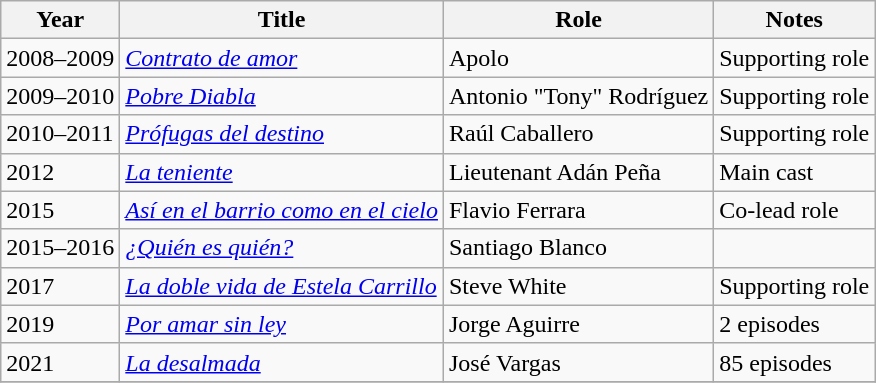<table class="wikitable sortable">
<tr>
<th>Year</th>
<th>Title</th>
<th>Role</th>
<th>Notes</th>
</tr>
<tr>
<td>2008–2009</td>
<td><em><a href='#'>Contrato de amor</a></em></td>
<td>Apolo</td>
<td>Supporting role</td>
</tr>
<tr>
<td>2009–2010</td>
<td><em><a href='#'>Pobre Diabla</a></em></td>
<td>Antonio "Tony" Rodríguez</td>
<td>Supporting role</td>
</tr>
<tr>
<td>2010–2011</td>
<td><em><a href='#'>Prófugas del destino</a></em></td>
<td>Raúl Caballero</td>
<td>Supporting role</td>
</tr>
<tr>
<td>2012</td>
<td><em><a href='#'>La teniente</a></em></td>
<td>Lieutenant Adán Peña</td>
<td>Main cast</td>
</tr>
<tr>
<td>2015</td>
<td><em><a href='#'>Así en el barrio como en el cielo</a></em></td>
<td>Flavio Ferrara</td>
<td>Co-lead role</td>
</tr>
<tr>
<td>2015–2016</td>
<td><em><a href='#'>¿Quién es quién?</a></em></td>
<td>Santiago Blanco</td>
<td></td>
</tr>
<tr>
<td>2017</td>
<td><em><a href='#'>La doble vida de Estela Carrillo</a></em></td>
<td>Steve White</td>
<td>Supporting role</td>
</tr>
<tr>
<td>2019</td>
<td><em><a href='#'>Por amar sin ley</a></em></td>
<td>Jorge Aguirre</td>
<td>2 episodes</td>
</tr>
<tr>
<td>2021</td>
<td><em><a href='#'>La desalmada</a></em></td>
<td>José Vargas</td>
<td>85 episodes</td>
</tr>
<tr>
</tr>
</table>
